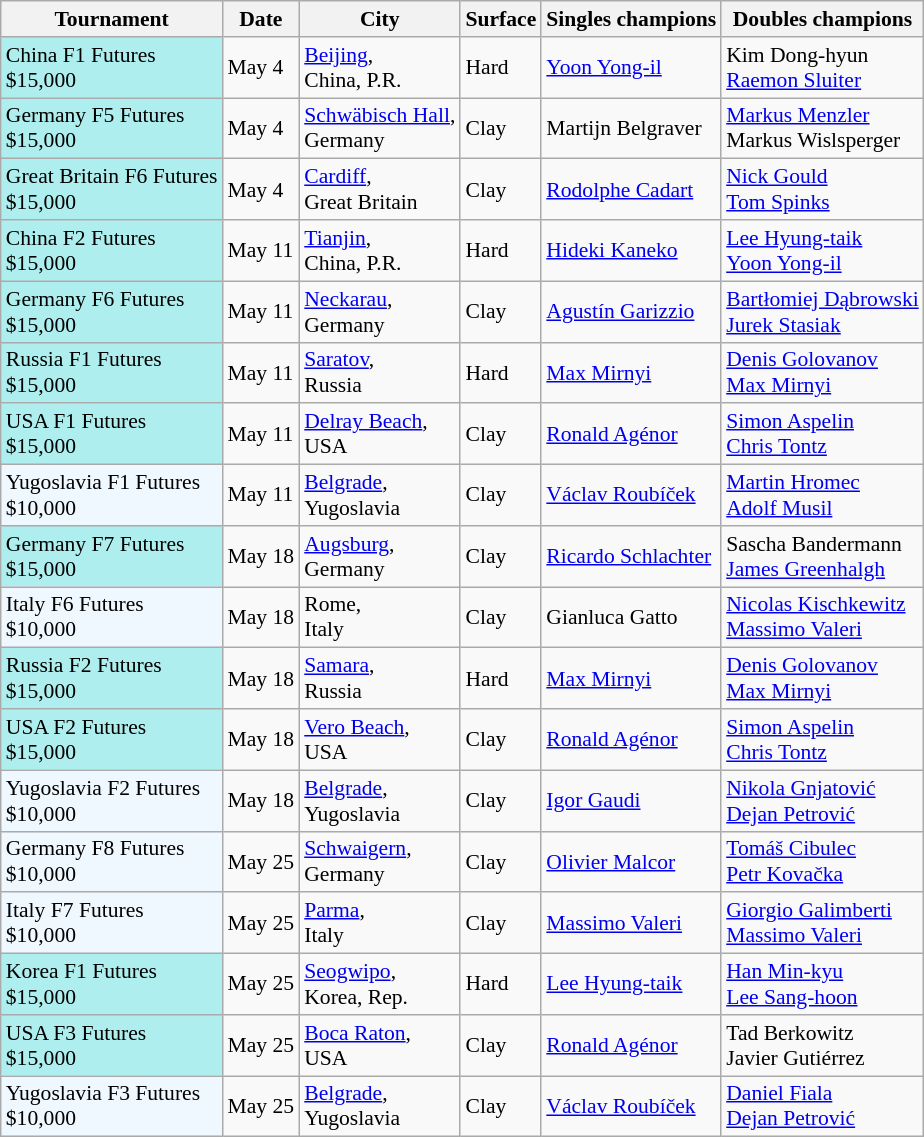<table class="sortable wikitable" style="font-size:90%">
<tr>
<th>Tournament</th>
<th>Date</th>
<th>City</th>
<th>Surface</th>
<th>Singles champions</th>
<th>Doubles champions</th>
</tr>
<tr>
<td style="background:#afeeee;">China F1 Futures<br>$15,000</td>
<td>May 4</td>
<td><a href='#'>Beijing</a>,<br>China, P.R.</td>
<td>Hard</td>
<td> <a href='#'>Yoon Yong-il</a></td>
<td> Kim Dong-hyun<br> <a href='#'>Raemon Sluiter</a></td>
</tr>
<tr>
<td style="background:#afeeee;">Germany F5 Futures<br>$15,000</td>
<td>May 4</td>
<td><a href='#'>Schwäbisch Hall</a>,<br>Germany</td>
<td>Clay</td>
<td> Martijn Belgraver</td>
<td> <a href='#'>Markus Menzler</a><br> Markus Wislsperger</td>
</tr>
<tr>
<td style="background:#afeeee;">Great Britain F6 Futures<br>$15,000</td>
<td>May 4</td>
<td><a href='#'>Cardiff</a>,<br>Great Britain</td>
<td>Clay</td>
<td> <a href='#'>Rodolphe Cadart</a></td>
<td> <a href='#'>Nick Gould</a><br> <a href='#'>Tom Spinks</a></td>
</tr>
<tr>
<td style="background:#afeeee;">China F2 Futures<br>$15,000</td>
<td>May 11</td>
<td><a href='#'>Tianjin</a>,<br>China, P.R.</td>
<td>Hard</td>
<td> <a href='#'>Hideki Kaneko</a></td>
<td> <a href='#'>Lee Hyung-taik</a><br> <a href='#'>Yoon Yong-il</a></td>
</tr>
<tr>
<td style="background:#afeeee;">Germany F6 Futures<br>$15,000</td>
<td>May 11</td>
<td><a href='#'>Neckarau</a>,<br>Germany</td>
<td>Clay</td>
<td> <a href='#'>Agustín Garizzio</a></td>
<td> <a href='#'>Bartłomiej Dąbrowski</a><br> <a href='#'>Jurek Stasiak</a></td>
</tr>
<tr>
<td style="background:#afeeee;">Russia F1 Futures<br>$15,000</td>
<td>May 11</td>
<td><a href='#'>Saratov</a>,<br>Russia</td>
<td>Hard</td>
<td> <a href='#'>Max Mirnyi</a></td>
<td> <a href='#'>Denis Golovanov</a><br> <a href='#'>Max Mirnyi</a></td>
</tr>
<tr>
<td style="background:#afeeee;">USA F1 Futures<br>$15,000</td>
<td>May 11</td>
<td><a href='#'>Delray Beach</a>,<br>USA</td>
<td>Clay</td>
<td> <a href='#'>Ronald Agénor</a></td>
<td> <a href='#'>Simon Aspelin</a><br> <a href='#'>Chris Tontz</a></td>
</tr>
<tr>
<td style="background:#f0f8ff;">Yugoslavia F1 Futures<br>$10,000</td>
<td>May 11</td>
<td><a href='#'>Belgrade</a>,<br>Yugoslavia</td>
<td>Clay</td>
<td> <a href='#'>Václav Roubíček</a></td>
<td> <a href='#'>Martin Hromec</a><br> <a href='#'>Adolf Musil</a></td>
</tr>
<tr>
<td style="background:#afeeee;">Germany F7 Futures<br>$15,000</td>
<td>May 18</td>
<td><a href='#'>Augsburg</a>,<br>Germany</td>
<td>Clay</td>
<td> <a href='#'>Ricardo Schlachter</a></td>
<td> Sascha Bandermann<br> <a href='#'>James Greenhalgh</a></td>
</tr>
<tr>
<td style="background:#f0f8ff;">Italy F6 Futures<br>$10,000</td>
<td>May 18</td>
<td>Rome,<br>Italy</td>
<td>Clay</td>
<td> Gianluca Gatto</td>
<td> <a href='#'>Nicolas Kischkewitz</a><br> <a href='#'>Massimo Valeri</a></td>
</tr>
<tr>
<td style="background:#afeeee;">Russia F2 Futures<br>$15,000</td>
<td>May 18</td>
<td><a href='#'>Samara</a>,<br>Russia</td>
<td>Hard</td>
<td> <a href='#'>Max Mirnyi</a></td>
<td> <a href='#'>Denis Golovanov</a><br> <a href='#'>Max Mirnyi</a></td>
</tr>
<tr>
<td style="background:#afeeee;">USA F2 Futures<br>$15,000</td>
<td>May 18</td>
<td><a href='#'>Vero Beach</a>,<br>USA</td>
<td>Clay</td>
<td> <a href='#'>Ronald Agénor</a></td>
<td> <a href='#'>Simon Aspelin</a><br> <a href='#'>Chris Tontz</a></td>
</tr>
<tr>
<td style="background:#f0f8ff;">Yugoslavia F2 Futures<br>$10,000</td>
<td>May 18</td>
<td><a href='#'>Belgrade</a>,<br>Yugoslavia</td>
<td>Clay</td>
<td> <a href='#'>Igor Gaudi</a></td>
<td> <a href='#'>Nikola Gnjatović</a><br> <a href='#'>Dejan Petrović</a></td>
</tr>
<tr>
<td style="background:#f0f8ff;">Germany F8 Futures<br>$10,000</td>
<td>May 25</td>
<td><a href='#'>Schwaigern</a>,<br>Germany</td>
<td>Clay</td>
<td> <a href='#'>Olivier Malcor</a></td>
<td> <a href='#'>Tomáš Cibulec</a><br> <a href='#'>Petr Kovačka</a></td>
</tr>
<tr>
<td style="background:#f0f8ff;">Italy F7 Futures<br>$10,000</td>
<td>May 25</td>
<td><a href='#'>Parma</a>,<br>Italy</td>
<td>Clay</td>
<td> <a href='#'>Massimo Valeri</a></td>
<td> <a href='#'>Giorgio Galimberti</a><br> <a href='#'>Massimo Valeri</a></td>
</tr>
<tr>
<td style="background:#afeeee;">Korea F1 Futures<br>$15,000</td>
<td>May 25</td>
<td><a href='#'>Seogwipo</a>,<br>Korea, Rep.</td>
<td>Hard</td>
<td> <a href='#'>Lee Hyung-taik</a></td>
<td> <a href='#'>Han Min-kyu</a><br> <a href='#'>Lee Sang-hoon</a></td>
</tr>
<tr>
<td style="background:#afeeee;">USA F3 Futures<br>$15,000</td>
<td>May 25</td>
<td><a href='#'>Boca Raton</a>,<br>USA</td>
<td>Clay</td>
<td> <a href='#'>Ronald Agénor</a></td>
<td> Tad Berkowitz<br> Javier Gutiérrez</td>
</tr>
<tr>
<td style="background:#f0f8ff;">Yugoslavia F3 Futures<br>$10,000</td>
<td>May 25</td>
<td><a href='#'>Belgrade</a>,<br>Yugoslavia</td>
<td>Clay</td>
<td> <a href='#'>Václav Roubíček</a></td>
<td> <a href='#'>Daniel Fiala</a><br> <a href='#'>Dejan Petrović</a></td>
</tr>
</table>
